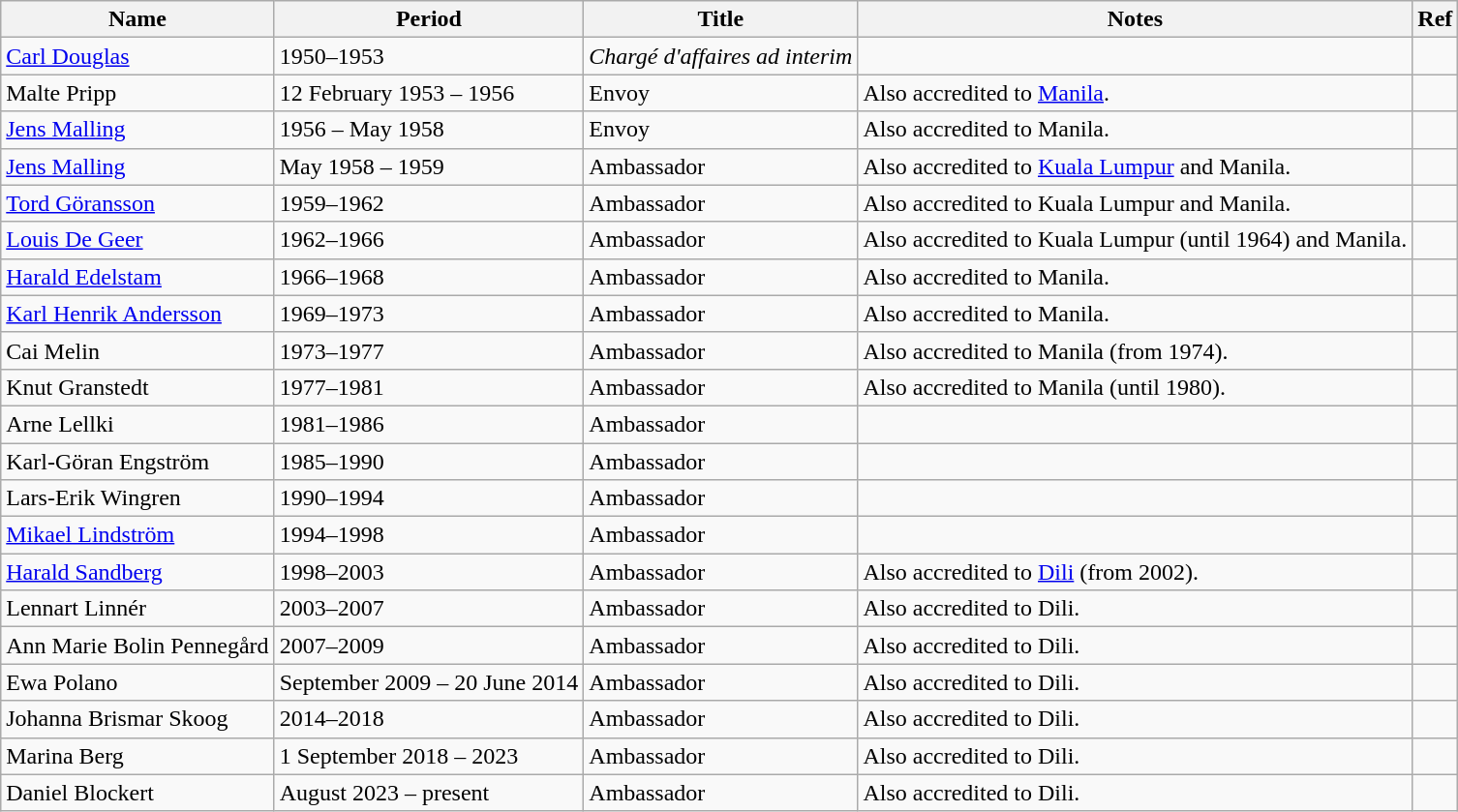<table class="wikitable">
<tr>
<th>Name</th>
<th>Period</th>
<th>Title</th>
<th>Notes</th>
<th>Ref</th>
</tr>
<tr>
<td><a href='#'>Carl Douglas</a></td>
<td>1950–1953</td>
<td><em>Chargé d'affaires ad interim</em></td>
<td></td>
<td></td>
</tr>
<tr>
<td>Malte Pripp</td>
<td>12 February 1953 – 1956</td>
<td>Envoy</td>
<td>Also accredited to <a href='#'>Manila</a>.</td>
<td></td>
</tr>
<tr>
<td><a href='#'>Jens Malling</a></td>
<td>1956 – May 1958</td>
<td>Envoy</td>
<td>Also accredited to Manila.</td>
<td></td>
</tr>
<tr>
<td><a href='#'>Jens Malling</a></td>
<td>May 1958 – 1959</td>
<td>Ambassador</td>
<td>Also accredited to <a href='#'>Kuala Lumpur</a> and Manila.</td>
<td></td>
</tr>
<tr>
<td><a href='#'>Tord Göransson</a></td>
<td>1959–1962</td>
<td>Ambassador</td>
<td>Also accredited to Kuala Lumpur and Manila.</td>
<td></td>
</tr>
<tr>
<td><a href='#'>Louis De Geer</a></td>
<td>1962–1966</td>
<td>Ambassador</td>
<td>Also accredited to Kuala Lumpur (until 1964) and Manila.</td>
<td></td>
</tr>
<tr>
<td><a href='#'>Harald Edelstam</a></td>
<td>1966–1968</td>
<td>Ambassador</td>
<td>Also accredited to Manila.</td>
<td></td>
</tr>
<tr>
<td><a href='#'>Karl Henrik Andersson</a></td>
<td>1969–1973</td>
<td>Ambassador</td>
<td>Also accredited to Manila.</td>
<td></td>
</tr>
<tr>
<td>Cai Melin</td>
<td>1973–1977</td>
<td>Ambassador</td>
<td>Also accredited to Manila (from 1974).</td>
<td></td>
</tr>
<tr>
<td>Knut Granstedt</td>
<td>1977–1981</td>
<td>Ambassador</td>
<td>Also accredited to Manila (until 1980).</td>
<td></td>
</tr>
<tr>
<td>Arne Lellki</td>
<td>1981–1986</td>
<td>Ambassador</td>
<td></td>
<td></td>
</tr>
<tr>
<td>Karl-Göran Engström</td>
<td>1985–1990</td>
<td>Ambassador</td>
<td></td>
<td></td>
</tr>
<tr>
<td>Lars-Erik Wingren</td>
<td>1990–1994</td>
<td>Ambassador</td>
<td></td>
<td></td>
</tr>
<tr>
<td><a href='#'>Mikael Lindström</a></td>
<td>1994–1998</td>
<td>Ambassador</td>
<td></td>
<td></td>
</tr>
<tr>
<td><a href='#'>Harald Sandberg</a></td>
<td>1998–2003</td>
<td>Ambassador</td>
<td>Also accredited to <a href='#'>Dili</a> (from 2002).</td>
<td></td>
</tr>
<tr>
<td>Lennart Linnér</td>
<td>2003–2007</td>
<td>Ambassador</td>
<td>Also accredited to Dili.</td>
<td></td>
</tr>
<tr>
<td>Ann Marie Bolin Pennegård</td>
<td>2007–2009</td>
<td>Ambassador</td>
<td>Also accredited to Dili.</td>
<td></td>
</tr>
<tr>
<td>Ewa Polano</td>
<td>September 2009 – 20 June 2014</td>
<td>Ambassador</td>
<td>Also accredited to Dili.</td>
<td></td>
</tr>
<tr>
<td>Johanna Brismar Skoog</td>
<td>2014–2018</td>
<td>Ambassador</td>
<td>Also accredited to Dili.</td>
<td></td>
</tr>
<tr>
<td>Marina Berg</td>
<td>1 September 2018 – 2023</td>
<td>Ambassador</td>
<td>Also accredited to Dili.</td>
<td></td>
</tr>
<tr>
<td>Daniel Blockert</td>
<td>August 2023 – present</td>
<td>Ambassador</td>
<td>Also accredited to Dili.</td>
<td></td>
</tr>
</table>
